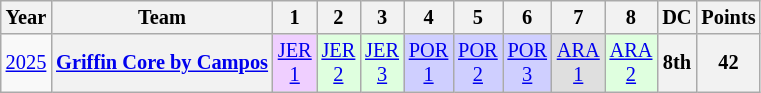<table class="wikitable" style="text-align:center; font-size:85%">
<tr>
<th>Year</th>
<th>Team</th>
<th>1</th>
<th>2</th>
<th>3</th>
<th>4</th>
<th>5</th>
<th>6</th>
<th>7</th>
<th>8</th>
<th>DC</th>
<th>Points</th>
</tr>
<tr>
<td><a href='#'>2025</a></td>
<th><a href='#'>Griffin Core by Campos</a></th>
<td style="background:#EFCFFF"><a href='#'>JER<br>1</a><br></td>
<td style="background:#DFFFDF"><a href='#'>JER<br>2</a><br></td>
<td style="background:#DFFFDF"><a href='#'>JER<br>3</a><br></td>
<td style="background:#CFCFFF"><a href='#'>POR<br>1</a><br></td>
<td style="background:#CFCFFF"><a href='#'>POR<br>2</a><br></td>
<td style="background:#CFCFFF"><a href='#'>POR<br>3</a><br></td>
<td style="background:#DFDFDF"><a href='#'>ARA<br>1</a><br></td>
<td style="background:#DFFFDF"><a href='#'>ARA<br>2</a><br></td>
<th>8th</th>
<th>42</th>
</tr>
</table>
